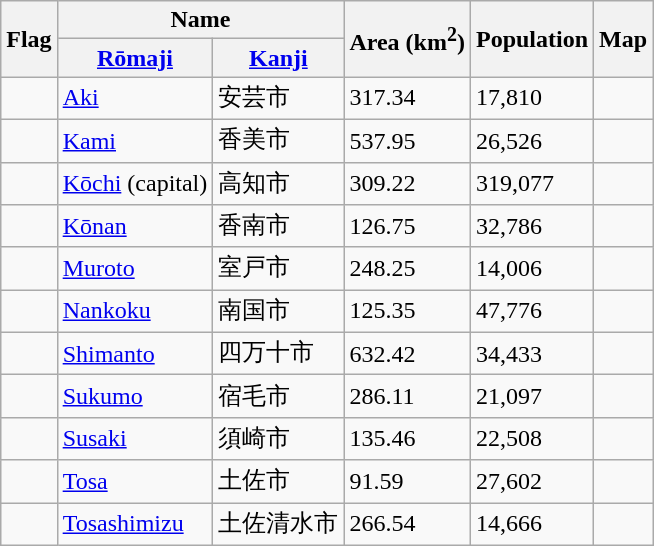<table class="wikitable sortable">
<tr>
<th rowspan="2">Flag</th>
<th colspan="2">Name</th>
<th rowspan="2">Area (km<sup>2</sup>)</th>
<th rowspan="2">Population</th>
<th rowspan="2">Map</th>
</tr>
<tr>
<th><a href='#'>Rōmaji</a></th>
<th><a href='#'>Kanji</a></th>
</tr>
<tr>
<td></td>
<td><a href='#'>Aki</a></td>
<td>安芸市</td>
<td>317.34</td>
<td>17,810</td>
<td></td>
</tr>
<tr>
<td></td>
<td><a href='#'>Kami</a></td>
<td>香美市</td>
<td>537.95</td>
<td>26,526</td>
<td></td>
</tr>
<tr>
<td></td>
<td><a href='#'>Kōchi</a> (capital)</td>
<td>高知市</td>
<td>309.22</td>
<td>319,077</td>
<td></td>
</tr>
<tr>
<td></td>
<td><a href='#'>Kōnan</a></td>
<td>香南市</td>
<td>126.75</td>
<td>32,786</td>
<td></td>
</tr>
<tr>
<td></td>
<td><a href='#'>Muroto</a></td>
<td>室戸市</td>
<td>248.25</td>
<td>14,006</td>
<td></td>
</tr>
<tr>
<td></td>
<td><a href='#'>Nankoku</a></td>
<td>南国市</td>
<td>125.35</td>
<td>47,776</td>
<td></td>
</tr>
<tr>
<td></td>
<td><a href='#'>Shimanto</a></td>
<td>四万十市</td>
<td>632.42</td>
<td>34,433</td>
<td></td>
</tr>
<tr>
<td></td>
<td><a href='#'>Sukumo</a></td>
<td>宿毛市</td>
<td>286.11</td>
<td>21,097</td>
<td></td>
</tr>
<tr>
<td></td>
<td><a href='#'>Susaki</a></td>
<td>須崎市</td>
<td>135.46</td>
<td>22,508</td>
<td></td>
</tr>
<tr>
<td></td>
<td><a href='#'>Tosa</a></td>
<td>土佐市</td>
<td>91.59</td>
<td>27,602</td>
<td></td>
</tr>
<tr>
<td></td>
<td><a href='#'>Tosashimizu</a></td>
<td>土佐清水市</td>
<td>266.54</td>
<td>14,666</td>
<td></td>
</tr>
</table>
